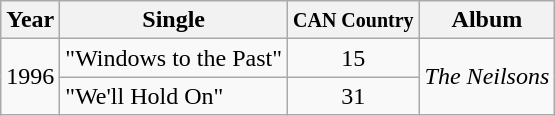<table class="wikitable">
<tr>
<th>Year</th>
<th>Single</th>
<th><small>CAN Country</small></th>
<th>Album</th>
</tr>
<tr>
<td rowspan="2">1996</td>
<td>"Windows to the Past"</td>
<td align="center">15</td>
<td rowspan="2"><em>The Neilsons</em></td>
</tr>
<tr>
<td>"We'll Hold On"</td>
<td align="center">31</td>
</tr>
</table>
